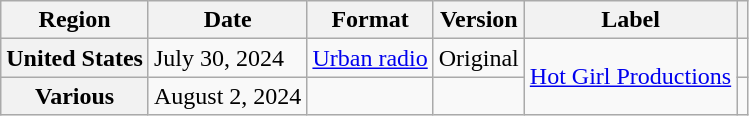<table class="wikitable plainrowheaders">
<tr>
<th scope="col">Region</th>
<th scope="col">Date</th>
<th scope="col">Format</th>
<th scope="col">Version</th>
<th scope="col">Label</th>
<th scope="col"></th>
</tr>
<tr>
<th scope="row">United States</th>
<td>July 30, 2024</td>
<td><a href='#'>Urban radio</a></td>
<td>Original</td>
<td rowspan="2"><a href='#'>Hot Girl Productions</a></td>
<td style="text-align:center;"></td>
</tr>
<tr>
<th scope="row">Various</th>
<td>August 2, 2024</td>
<td></td>
<td></td>
<td style="text-align:center;"></td>
</tr>
</table>
